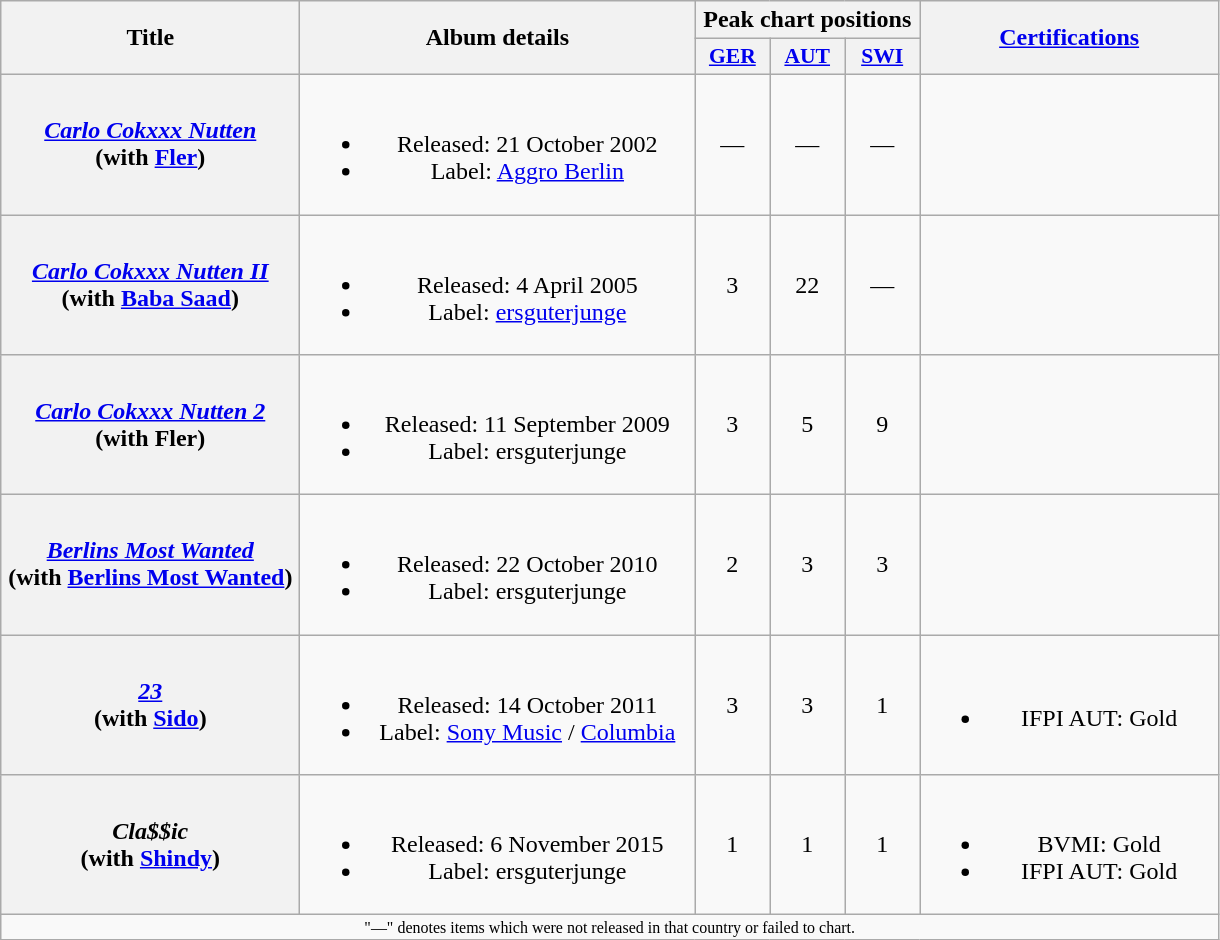<table class="wikitable plainrowheaders" style="text-align:center;">
<tr>
<th scope="col" rowspan="2" style="width:12em;">Title</th>
<th scope="col" rowspan="2" style="width:16em;">Album details</th>
<th scope="col" colspan="3">Peak chart positions</th>
<th scope="col" rowspan="2" style="width:12em;"><a href='#'>Certifications</a></th>
</tr>
<tr>
<th scope="col" style="width:3em;font-size:90%;"><a href='#'>GER</a><br></th>
<th scope="col" style="width:3em;font-size:90%;"><a href='#'>AUT</a><br></th>
<th scope="col" style="width:3em;font-size:90%;"><a href='#'>SWI</a><br></th>
</tr>
<tr>
<th scope="row"><em><a href='#'>Carlo Cokxxx Nutten</a></em> <br><span>(with <a href='#'>Fler</a>)</span></th>
<td><br><ul><li>Released: 21 October 2002</li><li>Label: <a href='#'>Aggro Berlin</a></li></ul></td>
<td>—</td>
<td>—</td>
<td>—</td>
<td></td>
</tr>
<tr>
<th scope="row"><em><a href='#'>Carlo Cokxxx Nutten II</a></em> <br><span>(with <a href='#'>Baba Saad</a>)</span></th>
<td><br><ul><li>Released: 4 April 2005</li><li>Label: <a href='#'>ersguterjunge</a></li></ul></td>
<td>3</td>
<td>22</td>
<td>—</td>
<td></td>
</tr>
<tr>
<th scope="row"><em><a href='#'>Carlo Cokxxx Nutten 2</a></em> <br><span>(with Fler)</span></th>
<td><br><ul><li>Released: 11 September 2009</li><li>Label: ersguterjunge</li></ul></td>
<td>3</td>
<td>5</td>
<td>9</td>
<td></td>
</tr>
<tr>
<th scope="row"><em><a href='#'>Berlins Most Wanted</a></em> <br><span>(with <a href='#'>Berlins Most Wanted</a>)</span></th>
<td><br><ul><li>Released: 22 October 2010</li><li>Label: ersguterjunge</li></ul></td>
<td>2</td>
<td>3</td>
<td>3</td>
<td></td>
</tr>
<tr>
<th scope="row"><em><a href='#'>23</a></em> <br><span>(with <a href='#'>Sido</a>)</span></th>
<td><br><ul><li>Released: 14 October 2011</li><li>Label: <a href='#'>Sony Music</a> / <a href='#'>Columbia</a></li></ul></td>
<td>3</td>
<td>3</td>
<td>1</td>
<td><br><ul><li>IFPI AUT: Gold</li></ul></td>
</tr>
<tr>
<th scope="row"><em>Cla$$ic</em> <br><span>(with <a href='#'>Shindy</a>)</span></th>
<td><br><ul><li>Released: 6 November 2015</li><li>Label: ersguterjunge</li></ul></td>
<td>1</td>
<td>1</td>
<td>1</td>
<td><br><ul><li>BVMI: Gold</li><li>IFPI AUT: Gold</li></ul></td>
</tr>
<tr>
<td colspan="15" style="text-align:center; font-size:8pt;">"—" denotes items which were not released in that country or failed to chart.</td>
</tr>
</table>
